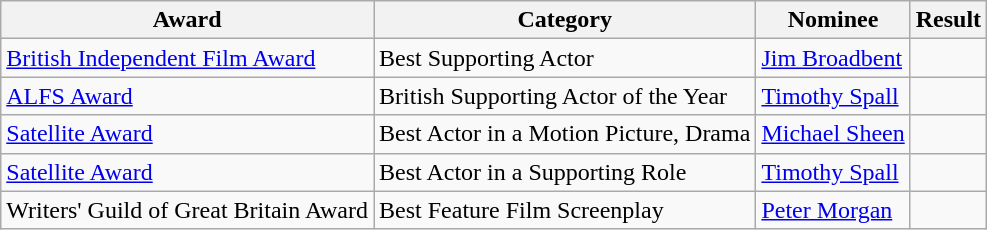<table class="wikitable">
<tr>
<th>Award</th>
<th>Category</th>
<th>Nominee</th>
<th>Result</th>
</tr>
<tr>
<td><a href='#'>British Independent Film Award</a></td>
<td>Best Supporting Actor</td>
<td><a href='#'>Jim Broadbent</a></td>
<td></td>
</tr>
<tr>
<td><a href='#'>ALFS Award</a></td>
<td>British Supporting Actor of the Year</td>
<td><a href='#'>Timothy Spall</a></td>
<td></td>
</tr>
<tr>
<td><a href='#'>Satellite Award</a></td>
<td>Best Actor in a Motion Picture, Drama</td>
<td><a href='#'>Michael Sheen</a></td>
<td></td>
</tr>
<tr>
<td><a href='#'>Satellite Award</a></td>
<td>Best Actor in a Supporting Role</td>
<td><a href='#'>Timothy Spall</a></td>
<td></td>
</tr>
<tr>
<td>Writers' Guild of Great Britain Award</td>
<td>Best Feature Film Screenplay</td>
<td><a href='#'>Peter Morgan</a></td>
<td></td>
</tr>
</table>
